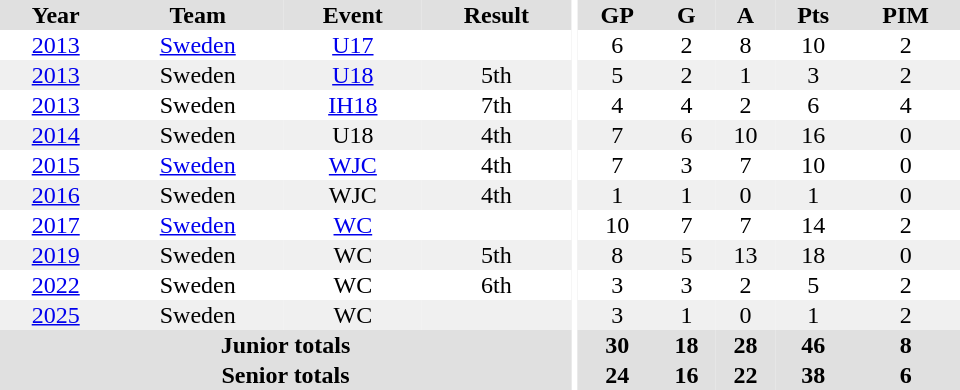<table border="0" cellpadding="1" cellspacing="0" ID="Table4" style="text-align:center; width:40em;">
<tr bgcolor="#e0e0e0">
<th>Year</th>
<th>Team</th>
<th>Event</th>
<th>Result</th>
<th rowspan="102" bgcolor="#ffffff"></th>
<th>GP</th>
<th>G</th>
<th>A</th>
<th>Pts</th>
<th>PIM</th>
</tr>
<tr>
<td><a href='#'>2013</a></td>
<td><a href='#'>Sweden</a></td>
<td><a href='#'>U17</a></td>
<td></td>
<td>6</td>
<td>2</td>
<td>8</td>
<td>10</td>
<td>2</td>
</tr>
<tr bgcolor="#f0f0f0">
<td><a href='#'>2013</a></td>
<td>Sweden</td>
<td><a href='#'>U18</a></td>
<td>5th</td>
<td>5</td>
<td>2</td>
<td>1</td>
<td>3</td>
<td>2</td>
</tr>
<tr>
<td><a href='#'>2013</a></td>
<td>Sweden</td>
<td><a href='#'>IH18</a></td>
<td>7th</td>
<td>4</td>
<td>4</td>
<td>2</td>
<td>6</td>
<td>4</td>
</tr>
<tr bgcolor="#f0f0f0">
<td><a href='#'>2014</a></td>
<td>Sweden</td>
<td>U18</td>
<td>4th</td>
<td>7</td>
<td>6</td>
<td>10</td>
<td>16</td>
<td>0</td>
</tr>
<tr>
<td><a href='#'>2015</a></td>
<td><a href='#'>Sweden</a></td>
<td><a href='#'>WJC</a></td>
<td>4th</td>
<td>7</td>
<td>3</td>
<td>7</td>
<td>10</td>
<td>0</td>
</tr>
<tr bgcolor="#f0f0f0">
<td><a href='#'>2016</a></td>
<td>Sweden</td>
<td>WJC</td>
<td>4th</td>
<td>1</td>
<td>1</td>
<td>0</td>
<td>1</td>
<td>0</td>
</tr>
<tr>
<td><a href='#'>2017</a></td>
<td><a href='#'>Sweden</a></td>
<td><a href='#'>WC</a></td>
<td></td>
<td>10</td>
<td>7</td>
<td>7</td>
<td>14</td>
<td>2</td>
</tr>
<tr bgcolor="#f0f0f0">
<td><a href='#'>2019</a></td>
<td>Sweden</td>
<td>WC</td>
<td>5th</td>
<td>8</td>
<td>5</td>
<td>13</td>
<td>18</td>
<td>0</td>
</tr>
<tr>
<td><a href='#'>2022</a></td>
<td>Sweden</td>
<td>WC</td>
<td>6th</td>
<td>3</td>
<td>3</td>
<td>2</td>
<td>5</td>
<td>2</td>
</tr>
<tr bgcolor="#f0f0f0">
<td><a href='#'>2025</a></td>
<td>Sweden</td>
<td>WC</td>
<td></td>
<td>3</td>
<td>1</td>
<td>0</td>
<td>1</td>
<td>2</td>
</tr>
<tr bgcolor="#e0e0e0">
<th colspan="4">Junior totals</th>
<th>30</th>
<th>18</th>
<th>28</th>
<th>46</th>
<th>8</th>
</tr>
<tr bgcolor="#e0e0e0">
<th colspan="4">Senior totals</th>
<th>24</th>
<th>16</th>
<th>22</th>
<th>38</th>
<th>6</th>
</tr>
</table>
